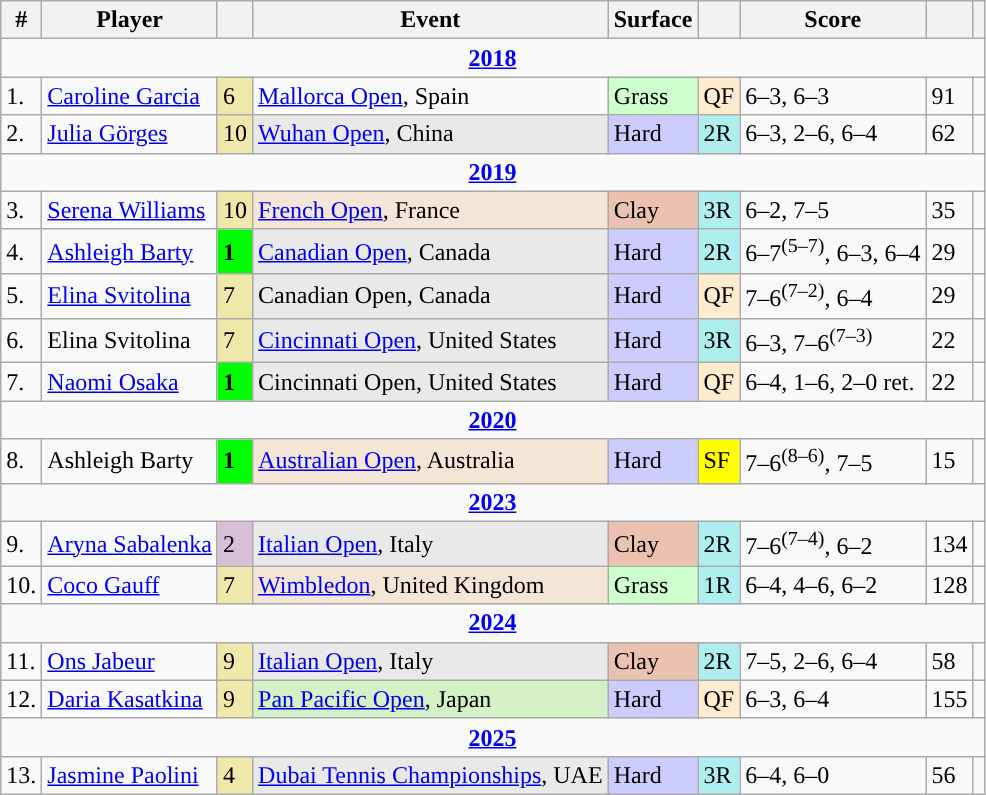<table class="wikitable sortable">
<tr>
<th class="unsortable">#</th>
<th>Player</th>
<th></th>
<th>Event</th>
<th>Surface</th>
<th class="unsortable"></th>
<th class="unsortable">Score</th>
<th class="unsortable"></th>
<th class="unsortable"></th>
</tr>
<tr>
<td colspan=9 style=text-align:center><strong><a href='#'>2018</a></strong></td>
</tr>
<tr>
<td>1.</td>
<td> <a href='#'>Caroline Garcia</a></td>
<td style="background:#EEE8AA">6</td>
<td><a href='#'>Mallorca Open</a>, Spain</td>
<td style="background:#ccffcc">Grass</td>
<td style="background:#ffebcd">QF</td>
<td>6–3, 6–3</td>
<td>91</td>
<td></td>
</tr>
<tr>
<td>2.</td>
<td> <a href='#'>Julia Görges</a></td>
<td style="background:#EEE8AA">10</td>
<td style="background:#e9e9e9"><a href='#'>Wuhan Open</a>, China</td>
<td style="background:#CCCCFF">Hard</td>
<td style="background:#afeeee">2R</td>
<td>6–3, 2–6, 6–4</td>
<td>62</td>
<td></td>
</tr>
<tr>
<td colspan=9 style=text-align:center><strong><a href='#'>2019</a></strong></td>
</tr>
<tr>
<td>3.</td>
<td> <a href='#'>Serena Williams</a></td>
<td style="background:#EEE8AA">10</td>
<td style="background:#f3e6d7"><a href='#'>French Open</a>, France</td>
<td style="background:#ebc2af">Clay</td>
<td style="background:#afeeee">3R</td>
<td>6–2, 7–5</td>
<td>35</td>
<td></td>
</tr>
<tr>
<td>4.</td>
<td> <a href='#'>Ashleigh Barty</a></td>
<td style="background:lime"><strong>1</strong></td>
<td style="background:#e9e9e9"><a href='#'>Canadian Open</a>, Canada</td>
<td style="background:#CCCCFF">Hard</td>
<td style="background:#afeeee">2R</td>
<td>6–7<sup>(5–7)</sup>, 6–3, 6–4</td>
<td>29</td>
<td></td>
</tr>
<tr>
<td>5.</td>
<td> <a href='#'>Elina Svitolina</a></td>
<td style="background:#EEE8AA">7</td>
<td style="background:#e9e9e9">Canadian Open, Canada</td>
<td style="background:#CCCCFF">Hard</td>
<td style="background:#ffebcd">QF</td>
<td>7–6<sup>(7–2)</sup>, 6–4</td>
<td>29</td>
<td></td>
</tr>
<tr>
<td>6.</td>
<td> Elina Svitolina</td>
<td style="background:#EEE8AA">7</td>
<td style="background:#e9e9e9"><a href='#'>Cincinnati Open</a>, United States</td>
<td style="background:#CCCCFF">Hard</td>
<td style="background:#afeeee">3R</td>
<td>6–3, 7–6<sup>(7–3)</sup></td>
<td>22</td>
<td></td>
</tr>
<tr>
<td>7.</td>
<td> <a href='#'>Naomi Osaka</a></td>
<td style="background:lime"><strong>1</strong></td>
<td style="background:#e9e9e9">Cincinnati Open, United States</td>
<td style="background:#CCCCFF">Hard</td>
<td style="background:#ffebcd">QF</td>
<td>6–4, 1–6, 2–0 ret.</td>
<td>22</td>
<td></td>
</tr>
<tr>
<td colspan=9 style=text-align:center><strong><a href='#'>2020</a></strong></td>
</tr>
<tr>
<td>8.</td>
<td> Ashleigh Barty</td>
<td style="background:lime"><strong>1</strong></td>
<td style="background:#f3e6d7"><a href='#'>Australian Open</a>, Australia</td>
<td style="background:#CCCCFF">Hard</td>
<td style="background:yellow">SF</td>
<td>7–6<sup>(8–6)</sup>, 7–5</td>
<td>15</td>
<td></td>
</tr>
<tr>
<td colspan=9 style=text-align:center><strong><a href='#'>2023</a></strong></td>
</tr>
<tr>
<td>9.</td>
<td> <a href='#'>Aryna Sabalenka</a></td>
<td bgcolor=thistle>2</td>
<td bgcolor=e9e9e9><a href='#'>Italian Open</a>, Italy</td>
<td bgcolor=ebc2af>Clay</td>
<td bgcolor=#afeeee>2R</td>
<td>7–6<sup>(7–4)</sup>, 6–2</td>
<td>134</td>
<td></td>
</tr>
<tr>
<td>10.</td>
<td> <a href='#'>Coco Gauff</a></td>
<td style="background:#EEE8AA">7</td>
<td style="background:#f3e6d7"><a href='#'>Wimbledon</a>, United Kingdom</td>
<td style="background:#ccffcc">Grass</td>
<td style="background:#afeeee">1R</td>
<td>6–4, 4–6, 6–2</td>
<td>128</td>
<td></td>
</tr>
<tr>
<td colspan=9 style=text-align:center><strong><a href='#'>2024</a></strong></td>
</tr>
<tr>
<td>11.</td>
<td> <a href='#'>Ons Jabeur</a></td>
<td style="background:#EEE8AA">9</td>
<td bgcolor=e9e9e9><a href='#'>Italian Open</a>, Italy</td>
<td bgcolor=ebc2af>Clay</td>
<td bgcolor=#afeeee>2R</td>
<td>7–5, 2–6, 6–4</td>
<td>58</td>
<td></td>
</tr>
<tr>
<td>12.</td>
<td> <a href='#'>Daria Kasatkina</a></td>
<td bgcolor=eee8aa>9</td>
<td bgcolor=d4f1c5><a href='#'>Pan Pacific Open</a>, Japan</td>
<td bgcolor=ccccff>Hard</td>
<td bgcolor=ffebcd>QF</td>
<td>6–3, 6–4</td>
<td>155</td>
<td></td>
</tr>
<tr>
<td colspan=9 style=text-align:center><strong><a href='#'>2025</a></strong></td>
</tr>
<tr>
<td>13.</td>
<td> <a href='#'>Jasmine Paolini</a></td>
<td bgcolor="eee8AA">4</td>
<td bgcolor="e9e9e9"><a href='#'>Dubai Tennis Championships</a>, UAE</td>
<td bgcolor="ccccff">Hard</td>
<td bgcolor="afeeee">3R</td>
<td>6–4, 6–0</td>
<td>56</td>
<td></td>
</tr>
</table>
